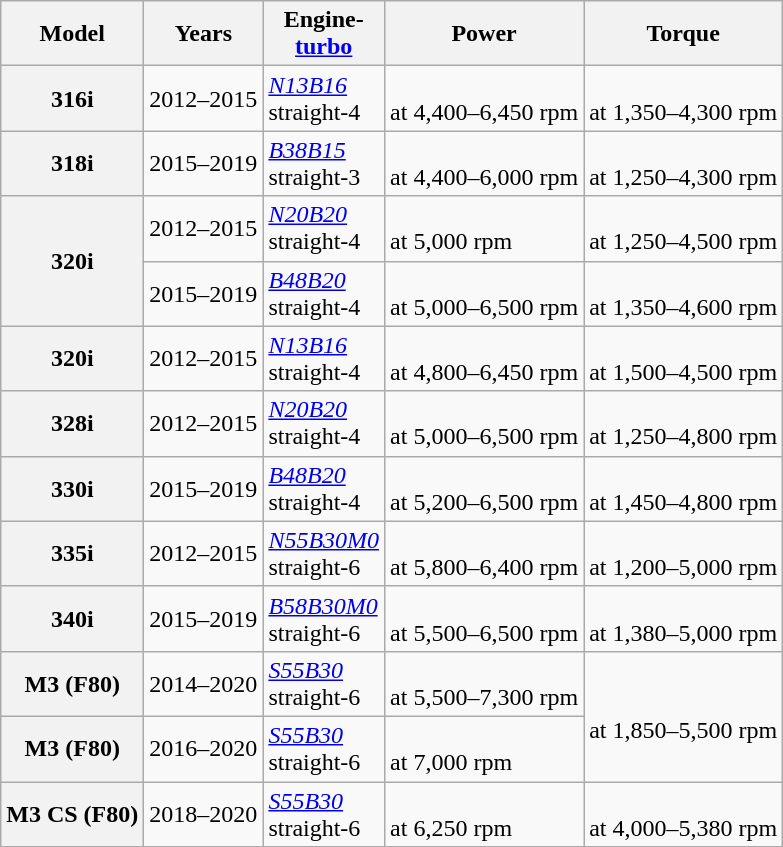<table class="wikitable sortable">
<tr>
<th>Model</th>
<th>Years</th>
<th>Engine- <br><a href='#'>turbo</a></th>
<th>Power</th>
<th>Torque</th>
</tr>
<tr>
<th>316i</th>
<td>2012–2015</td>
<td><em><a href='#'>N13B16</a></em> <br> straight-4</td>
<td> <br> at 4,400–6,450 rpm</td>
<td> <br> at 1,350–4,300 rpm</td>
</tr>
<tr>
<th>318i</th>
<td>2015–2019</td>
<td><em><a href='#'>B38B15</a></em> <br> straight-3</td>
<td> <br> at 4,400–6,000 rpm</td>
<td> <br> at 1,250–4,300 rpm</td>
</tr>
<tr>
<th rowspan="2">320i</th>
<td>2012–2015</td>
<td><em><a href='#'>N20B20</a></em> <br> straight-4</td>
<td> <br> at 5,000 rpm</td>
<td> <br> at 1,250–4,500 rpm</td>
</tr>
<tr>
<td>2015–2019</td>
<td><em><a href='#'>B48B20</a></em> <br> straight-4</td>
<td> <br> at 5,000–6,500 rpm</td>
<td> <br> at 1,350–4,600 rpm</td>
</tr>
<tr>
<th>320i </th>
<td>2012–2015</td>
<td><em><a href='#'>N13B16</a></em> <br> straight-4</td>
<td> <br> at 4,800–6,450 rpm</td>
<td> <br> at 1,500–4,500 rpm</td>
</tr>
<tr>
<th>328i</th>
<td>2012–2015</td>
<td><em><a href='#'>N20B20</a></em> <br> straight-4</td>
<td> <br> at 5,000–6,500 rpm</td>
<td> <br> at 1,250–4,800 rpm</td>
</tr>
<tr>
<th>330i</th>
<td>2015–2019</td>
<td><em><a href='#'>B48B20</a></em> <br> straight-4</td>
<td> <br> at 5,200–6,500 rpm</td>
<td> <br> at 1,450–4,800 rpm</td>
</tr>
<tr>
<th>335i</th>
<td>2012–2015</td>
<td><em><a href='#'>N55B30M0</a></em> <br> straight-6</td>
<td> <br> at 5,800–6,400 rpm</td>
<td> <br> at 1,200–5,000 rpm</td>
</tr>
<tr>
<th>340i</th>
<td>2015–2019</td>
<td><em><a href='#'>B58B30M0</a></em> <br> straight-6</td>
<td> <br> at 5,500–6,500 rpm</td>
<td> <br> at 1,380–5,000 rpm</td>
</tr>
<tr>
<th>M3 (F80)</th>
<td>2014–2020</td>
<td><em><a href='#'>S55B30</a></em> <br> straight-6</td>
<td> <br> at 5,500–7,300 rpm</td>
<td rowspan="2"> <br> at 1,850–5,500 rpm</td>
</tr>
<tr>
<th>M3  (F80)</th>
<td>2016–2020</td>
<td><em><a href='#'>S55B30</a></em> <br> straight-6</td>
<td> <br> at 7,000 rpm</td>
</tr>
<tr>
<th>M3 CS (F80)</th>
<td>2018–2020</td>
<td><em><a href='#'>S55B30</a></em> <br> straight-6</td>
<td> <br> at 6,250 rpm</td>
<td> <br> at 4,000–5,380 rpm</td>
</tr>
</table>
